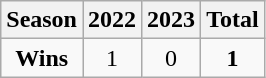<table class="wikitable">
<tr>
<th>Season</th>
<th>2022</th>
<th>2023</th>
<th>Total</th>
</tr>
<tr align=center>
<td><strong>Wins</strong></td>
<td>1</td>
<td>0</td>
<td><strong>1</strong></td>
</tr>
</table>
